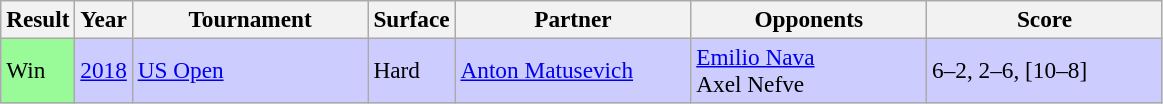<table class="wikitable" style=font-size:97%>
<tr>
<th>Result</th>
<th>Year</th>
<th width=150>Tournament</th>
<th>Surface</th>
<th width=150>Partner</th>
<th width=150>Opponents</th>
<th width=150>Score</th>
</tr>
<tr style="background:#ccccff;">
<td bgcolor=98FB98>Win</td>
<td><a href='#'>2018</a></td>
<td><a href='#'>US Open</a></td>
<td>Hard</td>
<td> <a href='#'>Anton Matusevich</a></td>
<td> <a href='#'>Emilio Nava</a> <br>  Axel Nefve</td>
<td>6–2, 2–6, [10–8]</td>
</tr>
</table>
